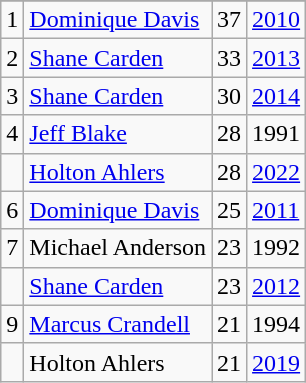<table class="wikitable">
<tr>
</tr>
<tr>
<td>1</td>
<td><a href='#'>Dominique Davis</a></td>
<td>37</td>
<td><a href='#'>2010</a></td>
</tr>
<tr>
<td>2</td>
<td><a href='#'>Shane Carden</a></td>
<td>33</td>
<td><a href='#'>2013</a></td>
</tr>
<tr>
<td>3</td>
<td><a href='#'>Shane Carden</a></td>
<td>30</td>
<td><a href='#'>2014</a></td>
</tr>
<tr>
<td>4</td>
<td><a href='#'>Jeff Blake</a></td>
<td>28</td>
<td>1991</td>
</tr>
<tr>
<td></td>
<td><a href='#'>Holton Ahlers</a></td>
<td>28</td>
<td><a href='#'>2022</a></td>
</tr>
<tr>
<td>6</td>
<td><a href='#'>Dominique Davis</a></td>
<td>25</td>
<td><a href='#'>2011</a></td>
</tr>
<tr>
<td>7</td>
<td>Michael Anderson</td>
<td>23</td>
<td>1992</td>
</tr>
<tr>
<td></td>
<td><a href='#'>Shane Carden</a></td>
<td>23</td>
<td><a href='#'>2012</a></td>
</tr>
<tr>
<td>9</td>
<td><a href='#'>Marcus Crandell</a></td>
<td>21</td>
<td>1994</td>
</tr>
<tr>
<td></td>
<td>Holton Ahlers</td>
<td>21</td>
<td><a href='#'>2019</a></td>
</tr>
</table>
